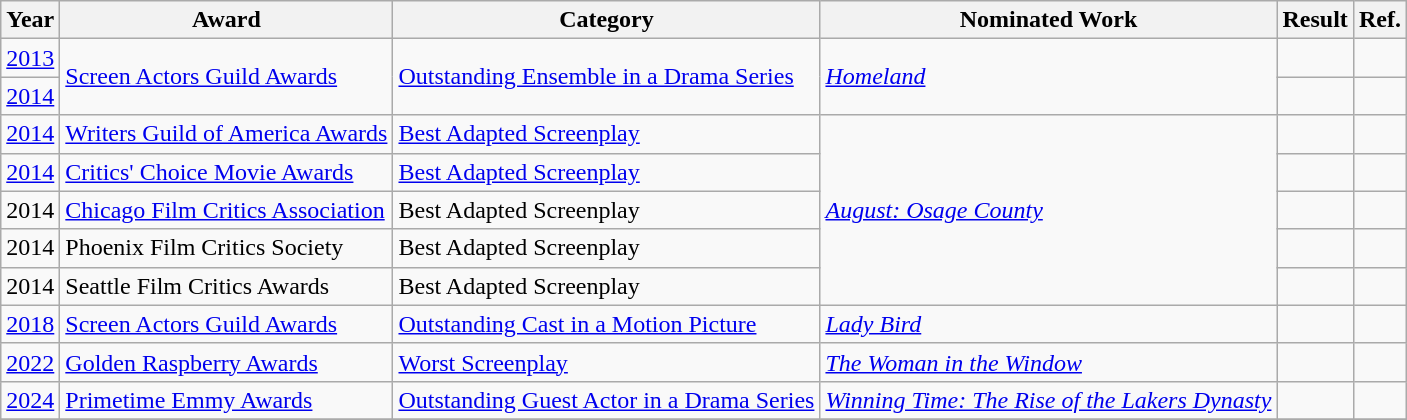<table class = "wikitable">
<tr>
<th>Year</th>
<th>Award</th>
<th>Category</th>
<th>Nominated Work</th>
<th>Result</th>
<th>Ref.</th>
</tr>
<tr>
<td><a href='#'>2013</a></td>
<td rowspan=2><a href='#'>Screen Actors Guild Awards</a></td>
<td rowspan=2><a href='#'>Outstanding Ensemble in a Drama Series</a></td>
<td rowspan=2><em><a href='#'>Homeland</a></em></td>
<td></td>
<td></td>
</tr>
<tr>
<td><a href='#'>2014</a></td>
<td></td>
<td></td>
</tr>
<tr>
<td><a href='#'>2014</a></td>
<td><a href='#'>Writers Guild of America Awards</a></td>
<td><a href='#'>Best Adapted Screenplay</a></td>
<td rowspan=5><em><a href='#'>August: Osage County</a></em></td>
<td></td>
<td></td>
</tr>
<tr>
<td><a href='#'>2014</a></td>
<td><a href='#'>Critics' Choice Movie Awards</a></td>
<td><a href='#'>Best Adapted Screenplay</a></td>
<td></td>
<td></td>
</tr>
<tr>
<td>2014</td>
<td><a href='#'>Chicago Film Critics Association</a></td>
<td>Best Adapted Screenplay</td>
<td></td>
<td></td>
</tr>
<tr>
<td>2014</td>
<td>Phoenix Film Critics Society</td>
<td>Best Adapted Screenplay</td>
<td></td>
<td></td>
</tr>
<tr>
<td>2014</td>
<td>Seattle Film Critics Awards</td>
<td>Best Adapted Screenplay</td>
<td></td>
<td></td>
</tr>
<tr>
<td><a href='#'>2018</a></td>
<td><a href='#'>Screen Actors Guild Awards</a></td>
<td><a href='#'>Outstanding Cast in a Motion Picture</a></td>
<td><em><a href='#'>Lady Bird</a></em></td>
<td></td>
<td></td>
</tr>
<tr>
<td><a href='#'>2022</a></td>
<td><a href='#'>Golden Raspberry Awards</a></td>
<td><a href='#'>Worst Screenplay</a></td>
<td><em><a href='#'>The Woman in the Window</a></em></td>
<td></td>
<td></td>
</tr>
<tr>
<td><a href='#'>2024</a></td>
<td><a href='#'>Primetime Emmy Awards</a></td>
<td><a href='#'>Outstanding Guest Actor in a Drama Series</a></td>
<td><em><a href='#'>Winning Time: The Rise of the Lakers Dynasty</a></em></td>
<td></td>
<td></td>
</tr>
<tr>
</tr>
</table>
